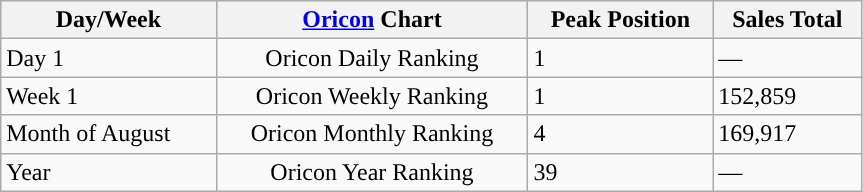<table class="wikitable" width="575px">
<tr>
<th align="left">Day/Week</th>
<th align="left"><a href='#'>Oricon</a> Chart</th>
<th align="left">Peak Position</th>
<th align="left">Sales Total</th>
</tr>
<tr>
<td align="left">Day 1</td>
<td align="center">Oricon Daily Ranking</td>
<td align="left">1</td>
<td align="left">—</td>
</tr>
<tr>
<td align="left">Week 1</td>
<td align="center">Oricon Weekly Ranking</td>
<td align="left">1</td>
<td align="left">152,859</td>
</tr>
<tr>
<td align="left">Month of August</td>
<td align="center">Oricon Monthly Ranking</td>
<td align="left">4</td>
<td align="left">169,917</td>
</tr>
<tr>
<td align="left">Year</td>
<td align="center">Oricon Year Ranking</td>
<td align="left">39</td>
<td align="left">—</td>
</tr>
</table>
